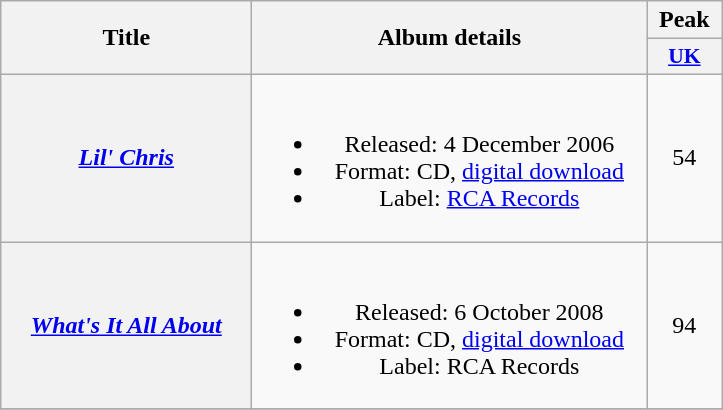<table class="wikitable plainrowheaders" style="text-align:center;">
<tr>
<th scope="col" rowspan="2" style="width:10em;">Title</th>
<th scope="col" rowspan="2" style="width:16em;">Album details</th>
<th scope="col" colspan="1">Peak</th>
</tr>
<tr>
<th scope="col" style="width:3em;font-size:90%;"><a href='#'>UK</a><br></th>
</tr>
<tr>
<th scope="row"><em><a href='#'>Lil' Chris</a></em></th>
<td><br><ul><li>Released: 4 December 2006</li><li>Format: CD, <a href='#'>digital download</a></li><li>Label: <a href='#'>RCA Records</a></li></ul></td>
<td>54</td>
</tr>
<tr>
<th scope="row"><em><a href='#'>What's It All About</a></em></th>
<td><br><ul><li>Released: 6 October 2008</li><li>Format: CD, <a href='#'>digital download</a></li><li>Label: RCA Records</li></ul></td>
<td>94 </td>
</tr>
<tr>
</tr>
</table>
